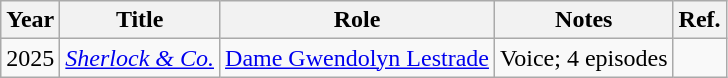<table class="wikitable sortable">
<tr>
<th>Year</th>
<th>Title</th>
<th>Role</th>
<th>Notes</th>
<th>Ref.</th>
</tr>
<tr>
<td>2025</td>
<td><em><a href='#'>Sherlock & Co.</a></em></td>
<td><a href='#'>Dame Gwendolyn Lestrade</a></td>
<td>Voice; 4 episodes</td>
<td></td>
</tr>
</table>
